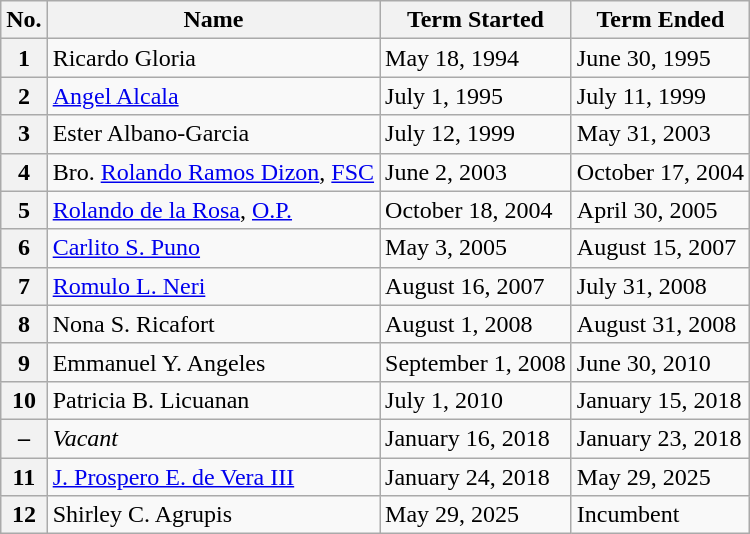<table class="wikitable">
<tr>
<th>No.</th>
<th>Name</th>
<th>Term Started</th>
<th>Term Ended</th>
</tr>
<tr>
<th>1</th>
<td>Ricardo Gloria</td>
<td>May 18, 1994</td>
<td>June 30, 1995</td>
</tr>
<tr>
<th>2</th>
<td><a href='#'>Angel Alcala</a></td>
<td>July 1, 1995</td>
<td>July 11, 1999</td>
</tr>
<tr>
<th>3</th>
<td>Ester Albano-Garcia</td>
<td>July 12, 1999</td>
<td>May 31, 2003</td>
</tr>
<tr>
<th>4</th>
<td>Bro. <a href='#'>Rolando Ramos Dizon</a>, <a href='#'>FSC</a></td>
<td>June 2, 2003</td>
<td>October 17, 2004</td>
</tr>
<tr>
<th>5</th>
<td><a href='#'>Rolando de la Rosa</a>, <a href='#'>O.P.</a></td>
<td>October 18, 2004</td>
<td>April 30, 2005</td>
</tr>
<tr>
<th>6</th>
<td><a href='#'>Carlito S. Puno</a></td>
<td>May 3, 2005</td>
<td>August 15, 2007</td>
</tr>
<tr>
<th>7</th>
<td><a href='#'>Romulo L. Neri</a></td>
<td>August 16, 2007</td>
<td>July 31, 2008</td>
</tr>
<tr>
<th>8</th>
<td>Nona S. Ricafort</td>
<td>August 1, 2008</td>
<td>August 31, 2008</td>
</tr>
<tr>
<th>9</th>
<td>Emmanuel Y. Angeles</td>
<td>September 1, 2008</td>
<td>June 30, 2010</td>
</tr>
<tr>
<th>10</th>
<td>Patricia B. Licuanan</td>
<td>July 1, 2010</td>
<td>January 15, 2018</td>
</tr>
<tr>
<th>–</th>
<td><em>Vacant</em></td>
<td>January 16, 2018</td>
<td>January 23, 2018</td>
</tr>
<tr>
<th>11</th>
<td><a href='#'>J. Prospero E. de Vera III</a></td>
<td>January 24, 2018</td>
<td>May 29, 2025</td>
</tr>
<tr>
<th>12</th>
<td>Shirley C. Agrupis</td>
<td>May 29, 2025</td>
<td>Incumbent</td>
</tr>
</table>
